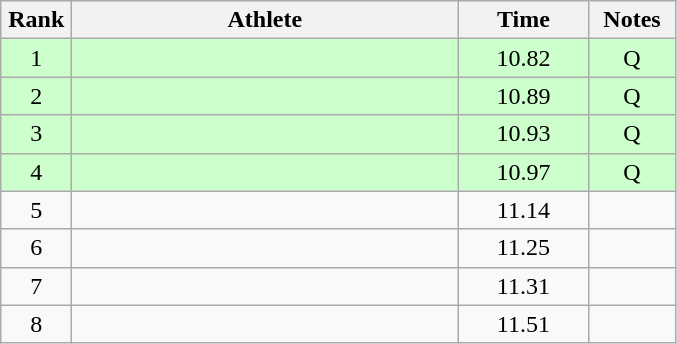<table class="wikitable" style="text-align:center">
<tr>
<th width=40>Rank</th>
<th width=250>Athlete</th>
<th width=80>Time</th>
<th width=50>Notes</th>
</tr>
<tr bgcolor="ccffcc">
<td>1</td>
<td align=left></td>
<td>10.82</td>
<td>Q</td>
</tr>
<tr bgcolor="ccffcc">
<td>2</td>
<td align=left></td>
<td>10.89</td>
<td>Q</td>
</tr>
<tr bgcolor="ccffcc">
<td>3</td>
<td align=left></td>
<td>10.93</td>
<td>Q</td>
</tr>
<tr bgcolor="ccffcc">
<td>4</td>
<td align=left></td>
<td>10.97</td>
<td>Q</td>
</tr>
<tr>
<td>5</td>
<td align=left></td>
<td>11.14</td>
<td></td>
</tr>
<tr>
<td>6</td>
<td align=left></td>
<td>11.25</td>
<td></td>
</tr>
<tr>
<td>7</td>
<td align=left></td>
<td>11.31</td>
<td></td>
</tr>
<tr>
<td>8</td>
<td align=left></td>
<td>11.51</td>
<td></td>
</tr>
</table>
